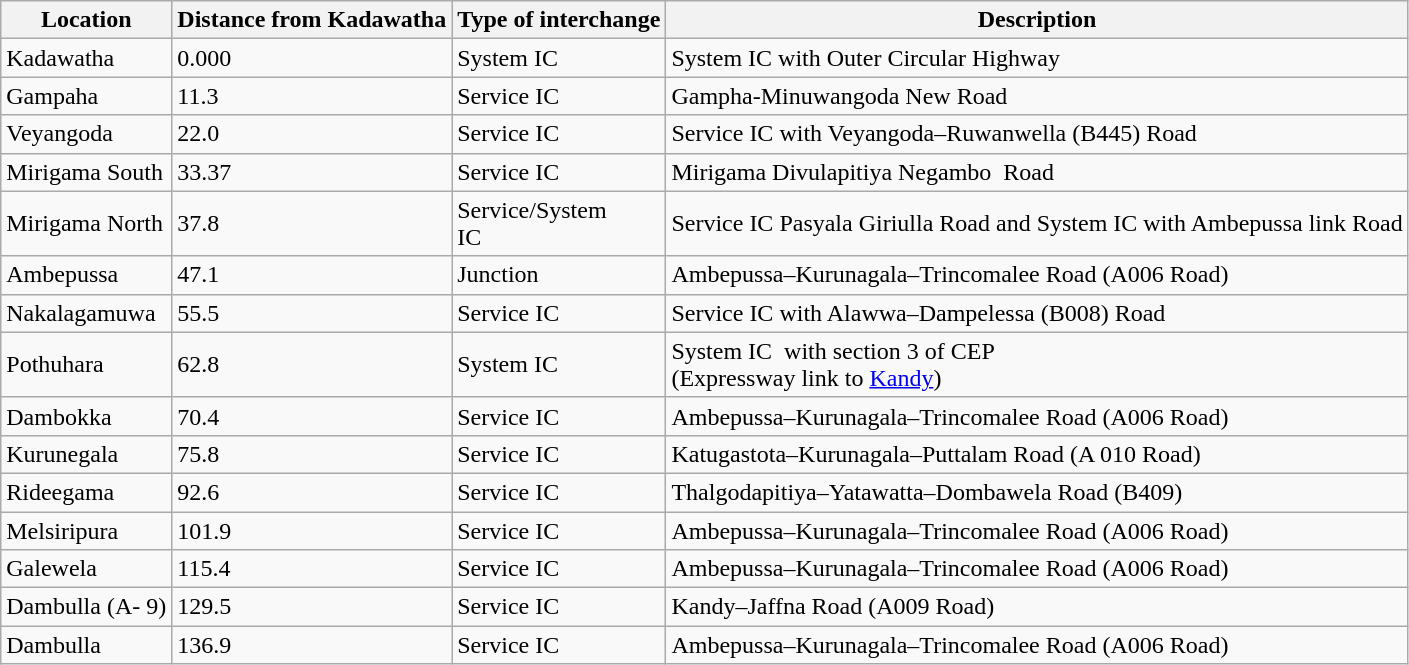<table class="wikitable">
<tr>
<th><strong>Location</strong></th>
<th><strong>Distance from Kadawatha</strong></th>
<th><strong>Type of interchange</strong></th>
<th><strong>Description</strong></th>
</tr>
<tr>
<td>Kadawatha</td>
<td>0.000</td>
<td>System IC</td>
<td>System IC with Outer Circular Highway</td>
</tr>
<tr>
<td>Gampaha</td>
<td>11.3</td>
<td>Service IC</td>
<td>Gampha-Minuwangoda New Road</td>
</tr>
<tr>
<td>Veyangoda</td>
<td>22.0</td>
<td>Service IC</td>
<td>Service IC with Veyangoda–Ruwanwella (B445) Road</td>
</tr>
<tr>
<td>Mirigama South</td>
<td>33.37</td>
<td>Service IC</td>
<td>Mirigama Divulapitiya Negambo  Road</td>
</tr>
<tr>
<td>Mirigama North</td>
<td>37.8</td>
<td>Service/System<br>IC</td>
<td>Service  IC Pasyala Giriulla Road and System IC with Ambepussa link Road</td>
</tr>
<tr>
<td>Ambepussa</td>
<td>47.1</td>
<td>Junction</td>
<td>Ambepussa–Kurunagala–Trincomalee Road (A006 Road)</td>
</tr>
<tr>
<td>Nakalagamuwa</td>
<td>55.5</td>
<td>Service IC</td>
<td>Service IC with Alawwa–Dampelessa (B008) Road</td>
</tr>
<tr>
<td>Pothuhara</td>
<td>62.8</td>
<td>System IC</td>
<td>System  IC  with section 3 of CEP<br>(Expressway link to <a href='#'>Kandy</a>)</td>
</tr>
<tr>
<td>Dambokka</td>
<td>70.4</td>
<td>Service IC</td>
<td>Ambepussa–Kurunagala–Trincomalee Road (A006 Road)</td>
</tr>
<tr>
<td>Kurunegala</td>
<td>75.8</td>
<td>Service IC</td>
<td>Katugastota–Kurunagala–Puttalam Road (A 010 Road)</td>
</tr>
<tr>
<td>Rideegama</td>
<td>92.6</td>
<td>Service IC</td>
<td>Thalgodapitiya–Yatawatta–Dombawela Road (B409)</td>
</tr>
<tr>
<td>Melsiripura</td>
<td>101.9</td>
<td>Service IC</td>
<td>Ambepussa–Kurunagala–Trincomalee Road (A006 Road)</td>
</tr>
<tr>
<td>Galewela</td>
<td>115.4</td>
<td>Service IC</td>
<td>Ambepussa–Kurunagala–Trincomalee Road (A006 Road)</td>
</tr>
<tr>
<td>Dambulla (A- 9)</td>
<td>129.5</td>
<td>Service IC</td>
<td>Kandy–Jaffna Road (A009 Road)</td>
</tr>
<tr>
<td>Dambulla</td>
<td>136.9</td>
<td>Service IC</td>
<td>Ambepussa–Kurunagala–Trincomalee Road (A006 Road)</td>
</tr>
</table>
